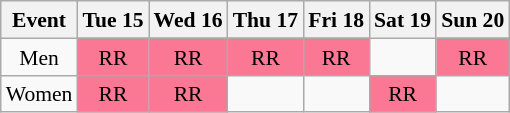<table class="wikitable" style="margin:0.5em auto; font-size:90%; line-height:1.25em; text-align:center">
<tr>
<th>Event</th>
<th>Tue 15</th>
<th>Wed 16</th>
<th>Thu 17</th>
<th>Fri 18</th>
<th>Sat 19</th>
<th>Sun 20</th>
</tr>
<tr>
<td>Men</td>
<td bgcolor="#FA7894">RR</td>
<td bgcolor="#FA7894">RR</td>
<td bgcolor="#FA7894">RR</td>
<td bgcolor="#FA7894">RR</td>
<td></td>
<td bgcolor="#FA7894">RR</td>
</tr>
<tr>
<td>Women</td>
<td bgcolor="#FA7894">RR</td>
<td bgcolor="#FA7894">RR</td>
<td></td>
<td></td>
<td bgcolor="#FA7894">RR</td>
<td></td>
</tr>
</table>
